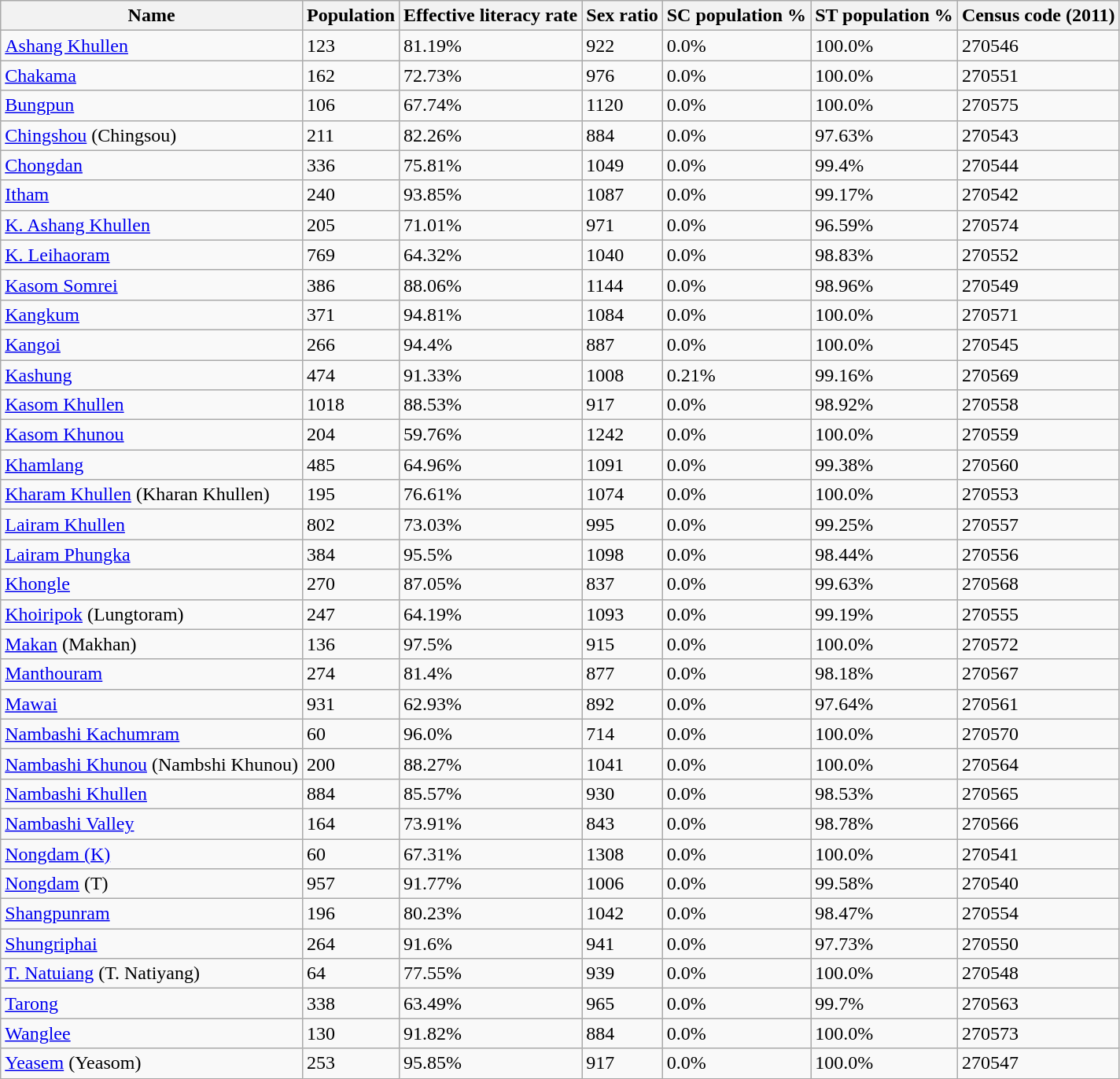<table class="wikitable sortable">
<tr>
<th>Name</th>
<th>Population</th>
<th>Effective literacy rate</th>
<th>Sex ratio</th>
<th>SC population %</th>
<th>ST population %</th>
<th>Census code (2011)</th>
</tr>
<tr>
<td><a href='#'>Ashang Khullen</a></td>
<td>123</td>
<td>81.19%</td>
<td>922</td>
<td>0.0%</td>
<td>100.0%</td>
<td>270546</td>
</tr>
<tr>
<td><a href='#'>Chakama</a></td>
<td>162</td>
<td>72.73%</td>
<td>976</td>
<td>0.0%</td>
<td>100.0%</td>
<td>270551</td>
</tr>
<tr>
<td><a href='#'>Bungpun</a></td>
<td>106</td>
<td>67.74%</td>
<td>1120</td>
<td>0.0%</td>
<td>100.0%</td>
<td>270575</td>
</tr>
<tr>
<td><a href='#'>Chingshou</a> (Chingsou)</td>
<td>211</td>
<td>82.26%</td>
<td>884</td>
<td>0.0%</td>
<td>97.63%</td>
<td>270543</td>
</tr>
<tr>
<td><a href='#'>Chongdan</a></td>
<td>336</td>
<td>75.81%</td>
<td>1049</td>
<td>0.0%</td>
<td>99.4%</td>
<td>270544</td>
</tr>
<tr>
<td><a href='#'>Itham</a></td>
<td>240</td>
<td>93.85%</td>
<td>1087</td>
<td>0.0%</td>
<td>99.17%</td>
<td>270542</td>
</tr>
<tr>
<td><a href='#'>K. Ashang Khullen</a></td>
<td>205</td>
<td>71.01%</td>
<td>971</td>
<td>0.0%</td>
<td>96.59%</td>
<td>270574</td>
</tr>
<tr>
<td><a href='#'>K. Leihaoram</a></td>
<td>769</td>
<td>64.32%</td>
<td>1040</td>
<td>0.0%</td>
<td>98.83%</td>
<td>270552</td>
</tr>
<tr>
<td><a href='#'>Kasom Somrei</a></td>
<td>386</td>
<td>88.06%</td>
<td>1144</td>
<td>0.0%</td>
<td>98.96%</td>
<td>270549</td>
</tr>
<tr>
<td><a href='#'>Kangkum</a></td>
<td>371</td>
<td>94.81%</td>
<td>1084</td>
<td>0.0%</td>
<td>100.0%</td>
<td>270571</td>
</tr>
<tr>
<td><a href='#'>Kangoi</a></td>
<td>266</td>
<td>94.4%</td>
<td>887</td>
<td>0.0%</td>
<td>100.0%</td>
<td>270545</td>
</tr>
<tr>
<td><a href='#'>Kashung</a></td>
<td>474</td>
<td>91.33%</td>
<td>1008</td>
<td>0.21%</td>
<td>99.16%</td>
<td>270569</td>
</tr>
<tr>
<td><a href='#'>Kasom Khullen</a></td>
<td>1018</td>
<td>88.53%</td>
<td>917</td>
<td>0.0%</td>
<td>98.92%</td>
<td>270558</td>
</tr>
<tr>
<td><a href='#'>Kasom Khunou</a></td>
<td>204</td>
<td>59.76%</td>
<td>1242</td>
<td>0.0%</td>
<td>100.0%</td>
<td>270559</td>
</tr>
<tr>
<td><a href='#'>Khamlang</a></td>
<td>485</td>
<td>64.96%</td>
<td>1091</td>
<td>0.0%</td>
<td>99.38%</td>
<td>270560</td>
</tr>
<tr>
<td><a href='#'>Kharam Khullen</a> (Kharan Khullen)</td>
<td>195</td>
<td>76.61%</td>
<td>1074</td>
<td>0.0%</td>
<td>100.0%</td>
<td>270553</td>
</tr>
<tr>
<td><a href='#'>Lairam Khullen</a></td>
<td>802</td>
<td>73.03%</td>
<td>995</td>
<td>0.0%</td>
<td>99.25%</td>
<td>270557</td>
</tr>
<tr>
<td><a href='#'>Lairam Phungka</a></td>
<td>384</td>
<td>95.5%</td>
<td>1098</td>
<td>0.0%</td>
<td>98.44%</td>
<td>270556</td>
</tr>
<tr>
<td><a href='#'>Khongle</a></td>
<td>270</td>
<td>87.05%</td>
<td>837</td>
<td>0.0%</td>
<td>99.63%</td>
<td>270568</td>
</tr>
<tr>
<td><a href='#'>Khoiripok</a> (Lungtoram)</td>
<td>247</td>
<td>64.19%</td>
<td>1093</td>
<td>0.0%</td>
<td>99.19%</td>
<td>270555</td>
</tr>
<tr>
<td><a href='#'>Makan</a> (Makhan)</td>
<td>136</td>
<td>97.5%</td>
<td>915</td>
<td>0.0%</td>
<td>100.0%</td>
<td>270572</td>
</tr>
<tr>
<td><a href='#'>Manthouram</a></td>
<td>274</td>
<td>81.4%</td>
<td>877</td>
<td>0.0%</td>
<td>98.18%</td>
<td>270567</td>
</tr>
<tr>
<td><a href='#'>Mawai</a></td>
<td>931</td>
<td>62.93%</td>
<td>892</td>
<td>0.0%</td>
<td>97.64%</td>
<td>270561</td>
</tr>
<tr>
<td><a href='#'>Nambashi Kachumram</a></td>
<td>60</td>
<td>96.0%</td>
<td>714</td>
<td>0.0%</td>
<td>100.0%</td>
<td>270570</td>
</tr>
<tr>
<td><a href='#'>Nambashi Khunou</a> (Nambshi Khunou)</td>
<td>200</td>
<td>88.27%</td>
<td>1041</td>
<td>0.0%</td>
<td>100.0%</td>
<td>270564</td>
</tr>
<tr>
<td><a href='#'>Nambashi Khullen</a></td>
<td>884</td>
<td>85.57%</td>
<td>930</td>
<td>0.0%</td>
<td>98.53%</td>
<td>270565</td>
</tr>
<tr>
<td><a href='#'>Nambashi Valley</a></td>
<td>164</td>
<td>73.91%</td>
<td>843</td>
<td>0.0%</td>
<td>98.78%</td>
<td>270566</td>
</tr>
<tr>
<td><a href='#'>Nongdam (K)</a></td>
<td>60</td>
<td>67.31%</td>
<td>1308</td>
<td>0.0%</td>
<td>100.0%</td>
<td>270541</td>
</tr>
<tr>
<td><a href='#'>Nongdam</a> (T)</td>
<td>957</td>
<td>91.77%</td>
<td>1006</td>
<td>0.0%</td>
<td>99.58%</td>
<td>270540</td>
</tr>
<tr>
<td><a href='#'>Shangpunram</a></td>
<td>196</td>
<td>80.23%</td>
<td>1042</td>
<td>0.0%</td>
<td>98.47%</td>
<td>270554</td>
</tr>
<tr>
<td><a href='#'>Shungriphai</a></td>
<td>264</td>
<td>91.6%</td>
<td>941</td>
<td>0.0%</td>
<td>97.73%</td>
<td>270550</td>
</tr>
<tr>
<td><a href='#'>T. Natuiang</a> (T. Natiyang)</td>
<td>64</td>
<td>77.55%</td>
<td>939</td>
<td>0.0%</td>
<td>100.0%</td>
<td>270548</td>
</tr>
<tr>
<td><a href='#'>Tarong</a></td>
<td>338</td>
<td>63.49%</td>
<td>965</td>
<td>0.0%</td>
<td>99.7%</td>
<td>270563</td>
</tr>
<tr>
<td><a href='#'>Wanglee</a></td>
<td>130</td>
<td>91.82%</td>
<td>884</td>
<td>0.0%</td>
<td>100.0%</td>
<td>270573</td>
</tr>
<tr>
<td><a href='#'>Yeasem</a> (Yeasom)</td>
<td>253</td>
<td>95.85%</td>
<td>917</td>
<td>0.0%</td>
<td>100.0%</td>
<td>270547</td>
</tr>
</table>
